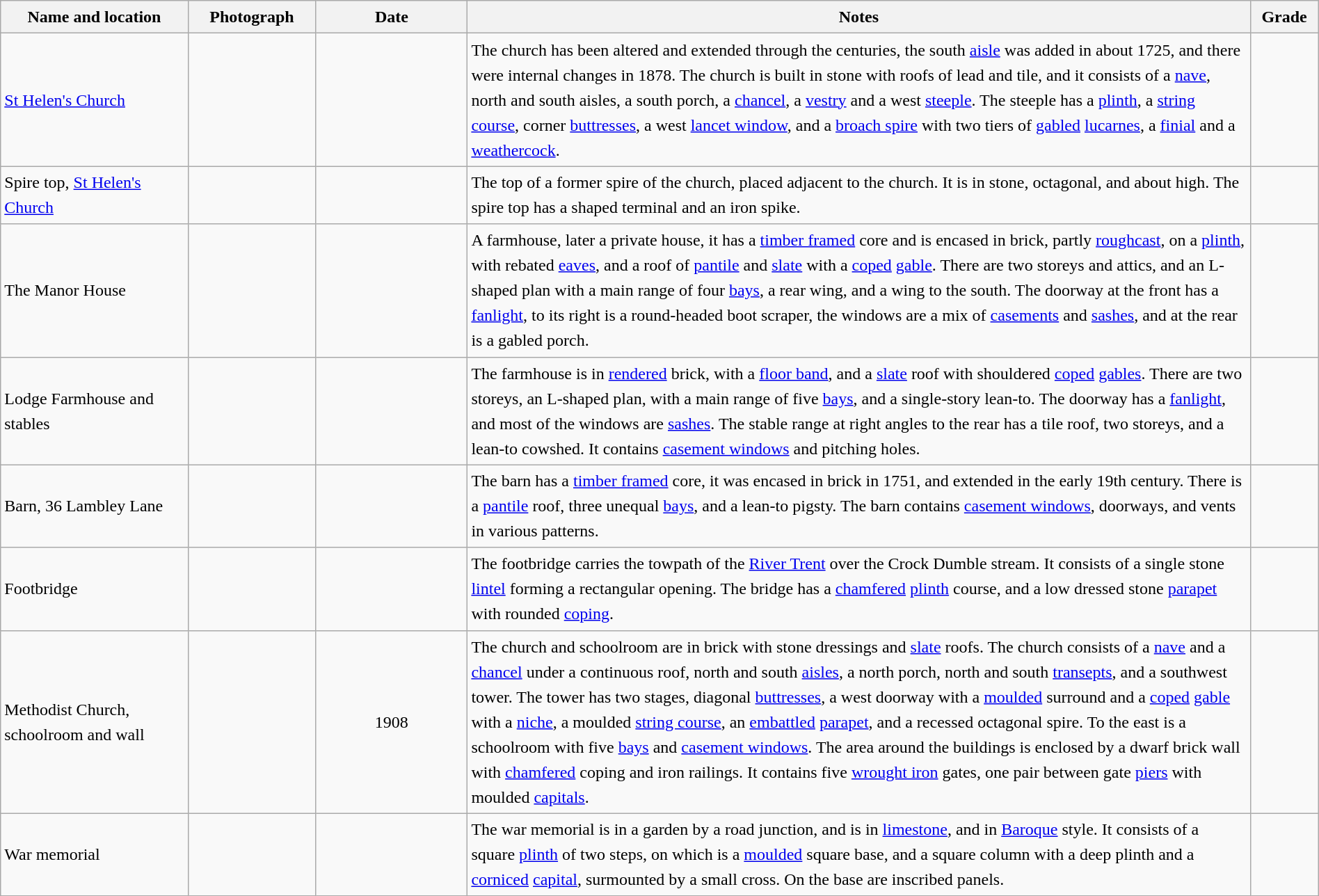<table class="wikitable sortable plainrowheaders" style="width:100%; border:0px; text-align:left; line-height:150%">
<tr>
<th scope="col"  style="width:150px">Name and location</th>
<th scope="col"  style="width:100px" class="unsortable">Photograph</th>
<th scope="col"  style="width:120px">Date</th>
<th scope="col"  style="width:650px" class="unsortable">Notes</th>
<th scope="col"  style="width:50px">Grade</th>
</tr>
<tr>
<td><a href='#'>St Helen's Church</a><br><small></small></td>
<td></td>
<td align="center"></td>
<td>The church has been altered and extended through the centuries, the south <a href='#'>aisle</a> was added in about 1725, and there were internal changes in 1878.  The church is built in stone with roofs of lead and tile, and it consists of a <a href='#'>nave</a>, north and south aisles, a south porch, a <a href='#'>chancel</a>, a <a href='#'>vestry</a> and a west <a href='#'>steeple</a>.  The steeple has a <a href='#'>plinth</a>, a <a href='#'>string course</a>, corner <a href='#'>buttresses</a>, a west <a href='#'>lancet window</a>, and a <a href='#'>broach spire</a> with two tiers of <a href='#'>gabled</a> <a href='#'>lucarnes</a>, a <a href='#'>finial</a> and a <a href='#'>weathercock</a>.</td>
<td align="center" ></td>
</tr>
<tr>
<td>Spire top, <a href='#'>St Helen's Church</a><br><small></small></td>
<td></td>
<td align="center"></td>
<td>The top of a former spire of the church, placed adjacent to the church.  It is in stone, octagonal, and about  high.  The spire top has a shaped terminal and an iron spike.</td>
<td align="center" ></td>
</tr>
<tr>
<td>The Manor House<br><small></small></td>
<td></td>
<td align="center"></td>
<td>A farmhouse, later a private house, it has a <a href='#'>timber framed</a> core and is encased in brick, partly <a href='#'>roughcast</a>, on a <a href='#'>plinth</a>, with rebated <a href='#'>eaves</a>, and a roof of <a href='#'>pantile</a> and <a href='#'>slate</a> with a <a href='#'>coped</a> <a href='#'>gable</a>.  There are two storeys and attics, and an L-shaped plan with a main range of four <a href='#'>bays</a>, a rear wing, and a wing to the south.  The doorway at the front has a <a href='#'>fanlight</a>, to its right is a round-headed boot scraper, the windows are a mix of <a href='#'>casements</a> and <a href='#'>sashes</a>, and at the rear is a gabled porch.</td>
<td align="center" ></td>
</tr>
<tr>
<td>Lodge Farmhouse and stables<br><small></small></td>
<td></td>
<td align="center"></td>
<td>The farmhouse is in <a href='#'>rendered</a> brick, with a <a href='#'>floor band</a>, and a <a href='#'>slate</a> roof with shouldered <a href='#'>coped</a> <a href='#'>gables</a>.  There are two storeys, an L-shaped plan, with a main range of five <a href='#'>bays</a>, and a single-story lean-to.  The doorway has a <a href='#'>fanlight</a>, and most of the windows are <a href='#'>sashes</a>.  The stable range at right angles to the rear has a tile roof, two storeys, and a lean-to cowshed.  It contains <a href='#'>casement windows</a> and pitching holes.</td>
<td align="center" ></td>
</tr>
<tr>
<td>Barn, 36 Lambley Lane<br><small></small></td>
<td></td>
<td align="center"></td>
<td>The barn has a <a href='#'>timber framed</a> core, it was encased in brick in 1751, and extended in the early 19th century.   There is a <a href='#'>pantile</a> roof, three unequal <a href='#'>bays</a>, and a lean-to pigsty.  The barn contains <a href='#'>casement windows</a>, doorways, and vents in various patterns.</td>
<td align="center" ></td>
</tr>
<tr>
<td>Footbridge<br><small></small></td>
<td></td>
<td align="center"></td>
<td>The footbridge carries the towpath of the <a href='#'>River Trent</a> over the Crock Dumble stream.  It consists of a single stone <a href='#'>lintel</a> forming a rectangular opening.  The bridge has a <a href='#'>chamfered</a> <a href='#'>plinth</a> course, and a low dressed stone <a href='#'>parapet</a> with rounded <a href='#'>coping</a>.</td>
<td align="center" ></td>
</tr>
<tr>
<td>Methodist Church, schoolroom and wall<br><small></small></td>
<td></td>
<td align="center">1908</td>
<td>The church and schoolroom are in brick with stone dressings and <a href='#'>slate</a> roofs.  The church consists of a <a href='#'>nave</a> and a <a href='#'>chancel</a> under a continuous roof, north and south <a href='#'>aisles</a>, a north porch, north and south <a href='#'>transepts</a>, and a southwest tower.  The tower has two stages, diagonal <a href='#'>buttresses</a>, a west doorway with a <a href='#'>moulded</a> surround and a <a href='#'>coped</a> <a href='#'>gable</a> with a <a href='#'>niche</a>, a moulded <a href='#'>string course</a>, an <a href='#'>embattled</a> <a href='#'>parapet</a>, and a recessed octagonal spire.  To the east is a schoolroom with five <a href='#'>bays</a> and <a href='#'>casement windows</a>.  The area around the buildings is enclosed by a dwarf brick wall with <a href='#'>chamfered</a> coping and iron railings.  It contains five <a href='#'>wrought iron</a> gates, one pair between gate <a href='#'>piers</a> with moulded <a href='#'>capitals</a>.</td>
<td align="center" ></td>
</tr>
<tr>
<td>War memorial<br><small></small></td>
<td></td>
<td align="center"></td>
<td>The war memorial is in a garden by a road junction, and is in <a href='#'>limestone</a>, and in <a href='#'>Baroque</a> style.  It consists of a square <a href='#'>plinth</a> of two steps, on which is a <a href='#'>moulded</a> square base, and a square column with a deep plinth and a <a href='#'>corniced</a> <a href='#'>capital</a>, surmounted by a small cross.  On the base are inscribed panels.</td>
<td align="center" ></td>
</tr>
<tr>
</tr>
</table>
